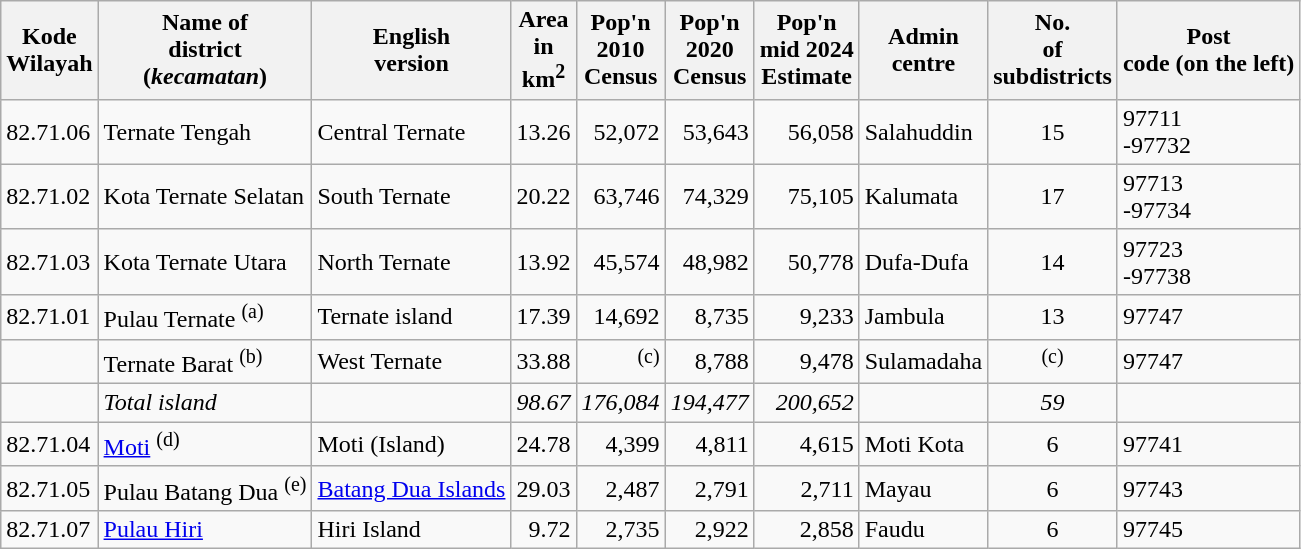<table class="sortable wikitable">
<tr>
<th>Kode <br>Wilayah</th>
<th>Name of<br>district <br>(<em>kecamatan</em>)</th>
<th>English <br>version</th>
<th>Area <br>in <br>km<sup>2</sup></th>
<th>Pop'n <br>2010 <br>Census</th>
<th>Pop'n<br>2020 <br>Census</th>
<th>Pop'n<br>mid 2024 <br>Estimate</th>
<th>Admin<br>centre</th>
<th>No.<br> of<br>subdistricts</th>
<th>Post<br>code (on the left)</th>
</tr>
<tr>
<td>82.71.06</td>
<td>Ternate Tengah</td>
<td>Central Ternate</td>
<td align="right">13.26</td>
<td align="right">52,072</td>
<td align="right">53,643</td>
<td align="right">56,058</td>
<td>Salahuddin</td>
<td align="center">15</td>
<td>97711<br>-97732</td>
</tr>
<tr>
<td>82.71.02</td>
<td>Kota Ternate Selatan</td>
<td>South Ternate</td>
<td align="right">20.22</td>
<td align="right">63,746</td>
<td align="right">74,329</td>
<td align="right">75,105</td>
<td>Kalumata</td>
<td align="center">17</td>
<td>97713<br>-97734</td>
</tr>
<tr>
<td>82.71.03</td>
<td>Kota Ternate Utara</td>
<td>North Ternate</td>
<td align="right">13.92</td>
<td align="right">45,574</td>
<td align="right">48,982</td>
<td align="right">50,778</td>
<td>Dufa-Dufa</td>
<td align="center">14</td>
<td>97723<br>-97738</td>
</tr>
<tr>
<td>82.71.01</td>
<td>Pulau Ternate <sup>(a)</sup></td>
<td>Ternate island</td>
<td align="right">17.39</td>
<td align="right">14,692</td>
<td align="right">8,735</td>
<td align="right">9,233</td>
<td>Jambula</td>
<td align="center">13</td>
<td>97747</td>
</tr>
<tr>
<td></td>
<td>Ternate Barat <sup>(b)</sup></td>
<td>West Ternate</td>
<td align="right">33.88</td>
<td align="right"><sup>(c)</sup></td>
<td align="right">8,788</td>
<td align="right">9,478</td>
<td>Sulamadaha</td>
<td align="center"><sup>(c)</sup></td>
<td>97747</td>
</tr>
<tr>
<td></td>
<td><em>Total island</em></td>
<td></td>
<td align="right"><em>98.67</em></td>
<td align="right"><em>176,084</em></td>
<td align="right"><em>194,477</em></td>
<td align="right"><em>200,652</em></td>
<td></td>
<td align="center"><em>59</em></td>
<td></td>
</tr>
<tr>
<td>82.71.04</td>
<td><a href='#'>Moti</a> <sup>(d)</sup></td>
<td>Moti (Island)</td>
<td align="right">24.78</td>
<td align="right">4,399</td>
<td align="right">4,811</td>
<td align="right">4,615</td>
<td>Moti Kota</td>
<td align="center">6</td>
<td>97741</td>
</tr>
<tr>
<td>82.71.05</td>
<td>Pulau Batang Dua <sup>(e)</sup></td>
<td><a href='#'>Batang Dua Islands</a></td>
<td align="right">29.03</td>
<td align="right">2,487</td>
<td align="right">2,791</td>
<td align="right">2,711</td>
<td>Mayau</td>
<td align="center">6</td>
<td>97743</td>
</tr>
<tr e>
<td>82.71.07</td>
<td><a href='#'>Pulau Hiri</a></td>
<td>Hiri Island</td>
<td align="right">9.72</td>
<td align="right">2,735</td>
<td align="right">2,922</td>
<td align="right">2,858</td>
<td>Faudu</td>
<td align="center">6</td>
<td>97745</td>
</tr>
</table>
